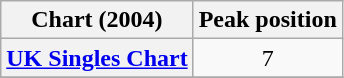<table class="wikitable">
<tr>
<th align="left">Chart (2004)</th>
<th align="left">Peak position</th>
</tr>
<tr>
<th align="left"><a href='#'>UK Singles Chart</a></th>
<td align="center">7</td>
</tr>
<tr>
</tr>
</table>
